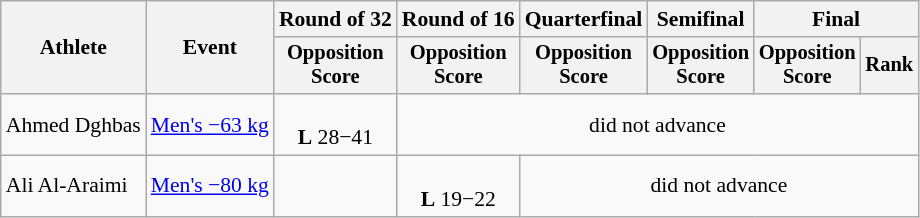<table class=wikitable style=font-size:90%;text-align:center>
<tr>
<th rowspan=2>Athlete</th>
<th rowspan=2>Event</th>
<th>Round of 32</th>
<th>Round of 16</th>
<th>Quarterfinal</th>
<th>Semifinal</th>
<th colspan=2>Final</th>
</tr>
<tr style=font-size:95%>
<th>Opposition<br>Score</th>
<th>Opposition<br>Score</th>
<th>Opposition<br>Score</th>
<th>Opposition<br>Score</th>
<th>Opposition<br>Score</th>
<th>Rank</th>
</tr>
<tr>
<td align=left>Ahmed Dghbas</td>
<td align=left><a href='#'>Men's −63 kg</a></td>
<td><br><strong>L</strong> 28−41</td>
<td colspan=5>did not advance</td>
</tr>
<tr>
<td align=left>Ali Al-Araimi</td>
<td align=left><a href='#'>Men's −80 kg</a></td>
<td></td>
<td><br><strong>L</strong> 19−22</td>
<td colspan=4>did not advance</td>
</tr>
</table>
